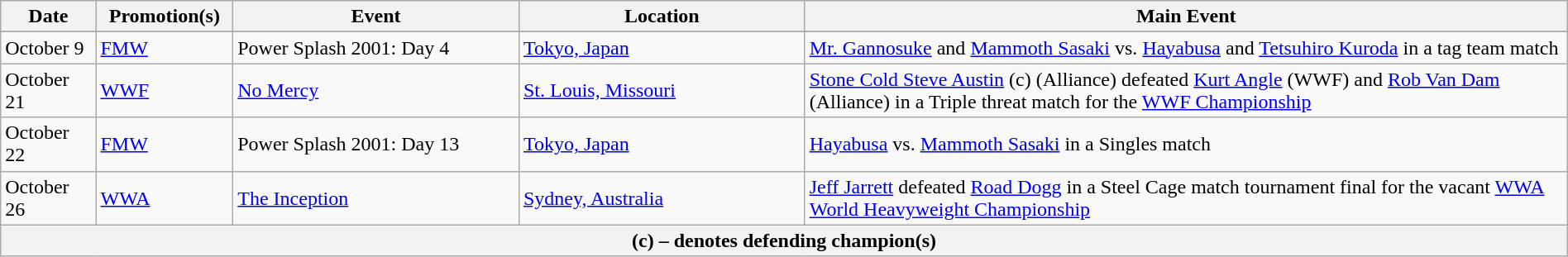<table class="wikitable" style="width:100%;">
<tr>
<th width="5%">Date</th>
<th width="5%">Promotion(s)</th>
<th style="width:15%;">Event</th>
<th style="width:15%;">Location</th>
<th style="width:40%;">Main Event</th>
</tr>
<tr style="width:20%;" |Notes>
</tr>
<tr>
<td>October 9</td>
<td><a href='#'>FMW</a></td>
<td>Power Splash 2001: Day 4</td>
<td><a href='#'>Tokyo, Japan</a></td>
<td><a href='#'>Mr. Gannosuke</a> and <a href='#'>Mammoth Sasaki</a> vs. <a href='#'>Hayabusa</a> and <a href='#'>Tetsuhiro Kuroda</a> in a tag team match</td>
</tr>
<tr>
<td>October 21</td>
<td><a href='#'>WWF</a></td>
<td><a href='#'>No Mercy</a></td>
<td><a href='#'>St. Louis, Missouri</a></td>
<td><a href='#'>Stone Cold Steve Austin</a> (c) (Alliance) defeated <a href='#'>Kurt Angle</a> (WWF) and <a href='#'>Rob Van Dam</a> (Alliance) in a Triple threat match for the <a href='#'>WWF Championship</a></td>
</tr>
<tr>
<td>October 22</td>
<td><a href='#'>FMW</a></td>
<td>Power Splash 2001: Day 13</td>
<td><a href='#'>Tokyo, Japan</a></td>
<td><a href='#'>Hayabusa</a> vs. <a href='#'>Mammoth Sasaki</a> in a Singles match</td>
</tr>
<tr>
<td>October 26</td>
<td><a href='#'>WWA</a></td>
<td><a href='#'>The Inception</a></td>
<td><a href='#'>Sydney, Australia</a></td>
<td><a href='#'>Jeff Jarrett</a> defeated <a href='#'>Road Dogg</a> in a Steel Cage match tournament final for the vacant <a href='#'>WWA World Heavyweight Championship</a></td>
</tr>
<tr>
<th colspan="6">(c) – denotes defending champion(s)</th>
</tr>
</table>
